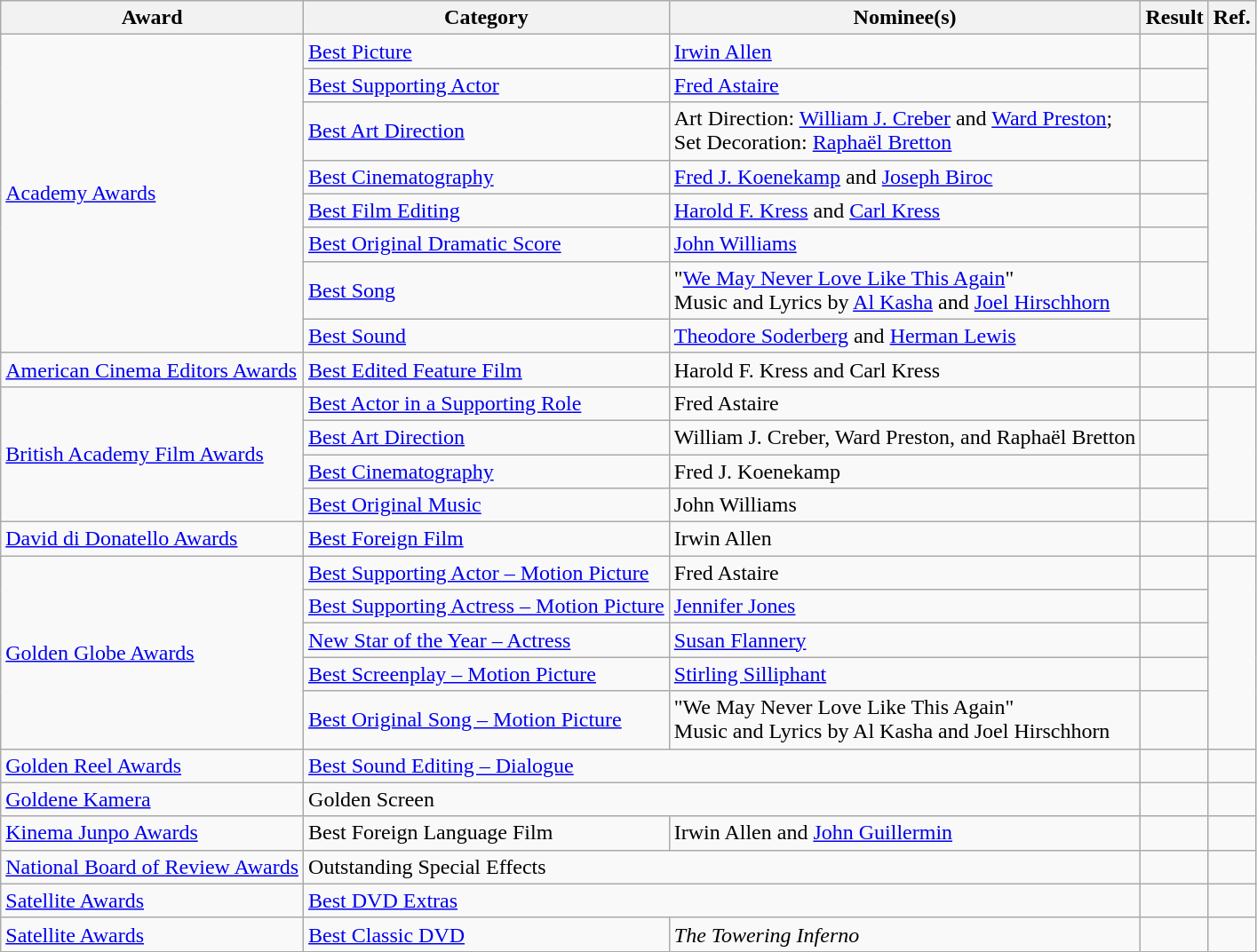<table class="wikitable">
<tr>
<th>Award</th>
<th>Category</th>
<th>Nominee(s)</th>
<th>Result</th>
<th>Ref.</th>
</tr>
<tr>
<td rowspan="8"><a href='#'>Academy Awards</a></td>
<td><a href='#'>Best Picture</a></td>
<td><a href='#'>Irwin Allen</a></td>
<td></td>
<td align="center" rowspan="8"></td>
</tr>
<tr>
<td><a href='#'>Best Supporting Actor</a></td>
<td><a href='#'>Fred Astaire</a></td>
<td></td>
</tr>
<tr>
<td><a href='#'>Best Art Direction</a></td>
<td>Art Direction: <a href='#'>William J. Creber</a> and <a href='#'>Ward Preston</a>; <br>Set Decoration: <a href='#'>Raphaël Bretton</a></td>
<td></td>
</tr>
<tr>
<td><a href='#'>Best Cinematography</a></td>
<td><a href='#'>Fred J. Koenekamp</a> and <a href='#'>Joseph Biroc</a></td>
<td></td>
</tr>
<tr>
<td><a href='#'>Best Film Editing</a></td>
<td><a href='#'>Harold F. Kress</a> and <a href='#'>Carl Kress</a></td>
<td></td>
</tr>
<tr>
<td><a href='#'>Best Original Dramatic Score</a></td>
<td><a href='#'>John Williams</a></td>
<td></td>
</tr>
<tr>
<td><a href='#'>Best Song</a></td>
<td>"<a href='#'>We May Never Love Like This Again</a>" <br> Music and Lyrics by <a href='#'>Al Kasha</a> and <a href='#'>Joel Hirschhorn</a></td>
<td></td>
</tr>
<tr>
<td><a href='#'>Best Sound</a></td>
<td><a href='#'>Theodore Soderberg</a> and <a href='#'>Herman Lewis</a></td>
<td></td>
</tr>
<tr>
<td><a href='#'>American Cinema Editors Awards</a></td>
<td><a href='#'>Best Edited Feature Film</a></td>
<td>Harold F. Kress and Carl Kress</td>
<td></td>
<td align="center"></td>
</tr>
<tr>
<td rowspan="4"><a href='#'>British Academy Film Awards</a></td>
<td><a href='#'>Best Actor in a Supporting Role</a></td>
<td>Fred Astaire</td>
<td></td>
<td align="center" rowspan="4"></td>
</tr>
<tr>
<td><a href='#'>Best Art Direction</a></td>
<td>William J. Creber, Ward Preston, and Raphaël Bretton</td>
<td></td>
</tr>
<tr>
<td><a href='#'>Best Cinematography</a></td>
<td>Fred J. Koenekamp</td>
<td></td>
</tr>
<tr>
<td><a href='#'>Best Original Music</a></td>
<td>John Williams </td>
<td></td>
</tr>
<tr>
<td><a href='#'>David di Donatello Awards</a></td>
<td><a href='#'>Best Foreign Film</a></td>
<td>Irwin Allen</td>
<td></td>
<td align="center"></td>
</tr>
<tr>
<td rowspan="5"><a href='#'>Golden Globe Awards</a></td>
<td><a href='#'>Best Supporting Actor – Motion Picture</a></td>
<td>Fred Astaire</td>
<td></td>
<td align="center" rowspan="5"></td>
</tr>
<tr>
<td><a href='#'>Best Supporting Actress – Motion Picture</a></td>
<td><a href='#'>Jennifer Jones</a></td>
<td></td>
</tr>
<tr>
<td><a href='#'>New Star of the Year – Actress</a></td>
<td><a href='#'>Susan Flannery</a></td>
<td></td>
</tr>
<tr>
<td><a href='#'>Best Screenplay – Motion Picture</a></td>
<td><a href='#'>Stirling Silliphant</a></td>
<td></td>
</tr>
<tr>
<td><a href='#'>Best Original Song – Motion Picture</a></td>
<td>"We May Never Love Like This Again" <br>Music and Lyrics by Al Kasha and Joel Hirschhorn</td>
<td></td>
</tr>
<tr>
<td><a href='#'>Golden Reel Awards</a></td>
<td colspan="2"><a href='#'>Best Sound Editing – Dialogue</a></td>
<td></td>
<td align="center"></td>
</tr>
<tr>
<td><a href='#'>Goldene Kamera</a></td>
<td colspan="2">Golden Screen</td>
<td></td>
<td align="center"></td>
</tr>
<tr>
<td><a href='#'>Kinema Junpo Awards</a></td>
<td>Best Foreign Language Film</td>
<td>Irwin Allen and <a href='#'>John Guillermin</a></td>
<td></td>
<td align="center"></td>
</tr>
<tr>
<td><a href='#'>National Board of Review Awards</a></td>
<td colspan="2">Outstanding Special Effects</td>
<td></td>
<td align="center"></td>
</tr>
<tr>
<td><a href='#'>Satellite Awards</a> </td>
<td colspan="2"><a href='#'>Best DVD Extras</a></td>
<td></td>
<td align="center"></td>
</tr>
<tr>
<td><a href='#'>Satellite Awards</a> </td>
<td><a href='#'>Best Classic DVD</a></td>
<td><em>The Towering Inferno</em> <br></td>
<td></td>
<td align="center"></td>
</tr>
</table>
